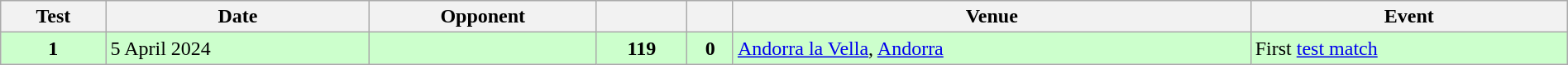<table class="wikitable sortable" style="width:100%">
<tr>
<th>Test</th>
<th>Date</th>
<th>Opponent</th>
<th></th>
<th></th>
<th>Venue</th>
<th>Event</th>
</tr>
<tr bgcolor="ccffcc">
<td align="center"><strong>1</strong></td>
<td>5 April 2024</td>
<td></td>
<td align="center"><strong>119</strong></td>
<td align="center"><strong>0</strong></td>
<td><a href='#'>Andorra la Vella</a>, <a href='#'>Andorra</a></td>
<td>First <a href='#'>test match</a></td>
</tr>
</table>
